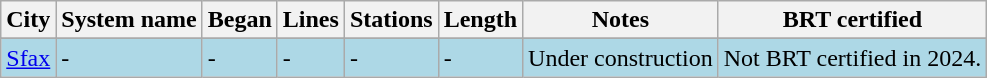<table class="wikitable">
<tr>
<th>City</th>
<th>System name</th>
<th>Began</th>
<th>Lines</th>
<th>Stations</th>
<th>Length</th>
<th>Notes</th>
<th>BRT certified</th>
</tr>
<tr>
</tr>
<tr style="background:lightblue;">
<td><a href='#'>Sfax</a></td>
<td>-</td>
<td>-</td>
<td>-</td>
<td>-</td>
<td>-</td>
<td>Under construction</td>
<td>Not BRT certified in 2024.</td>
</tr>
</table>
